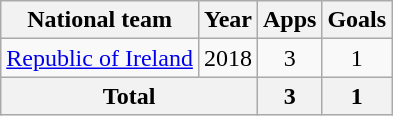<table class=wikitable style=text-align:center>
<tr>
<th>National team</th>
<th>Year</th>
<th>Apps</th>
<th>Goals</th>
</tr>
<tr>
<td><a href='#'>Republic of Ireland</a></td>
<td>2018</td>
<td>3</td>
<td>1</td>
</tr>
<tr>
<th colspan="2">Total</th>
<th>3</th>
<th>1</th>
</tr>
</table>
